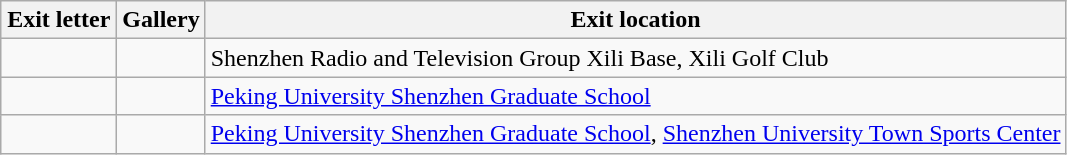<table class="wikitable">
<tr>
<th style="width:70px">Exit letter</th>
<th>Gallery</th>
<th>Exit location</th>
</tr>
<tr>
<td align="center"></td>
<td></td>
<td>Shenzhen Radio and Television Group Xili Base, Xili Golf Club</td>
</tr>
<tr>
<td align="center"></td>
<td></td>
<td><a href='#'>Peking University Shenzhen Graduate School</a></td>
</tr>
<tr>
<td align="center"></td>
<td></td>
<td><a href='#'>Peking University Shenzhen Graduate School</a>, <a href='#'>Shenzhen University Town Sports Center</a></td>
</tr>
</table>
